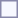<table style="border:1px solid #8888aa; background-color:#f7f8ff; padding:5px; font-size:95%; margin: 0px 12px 12px 0px;">
</table>
